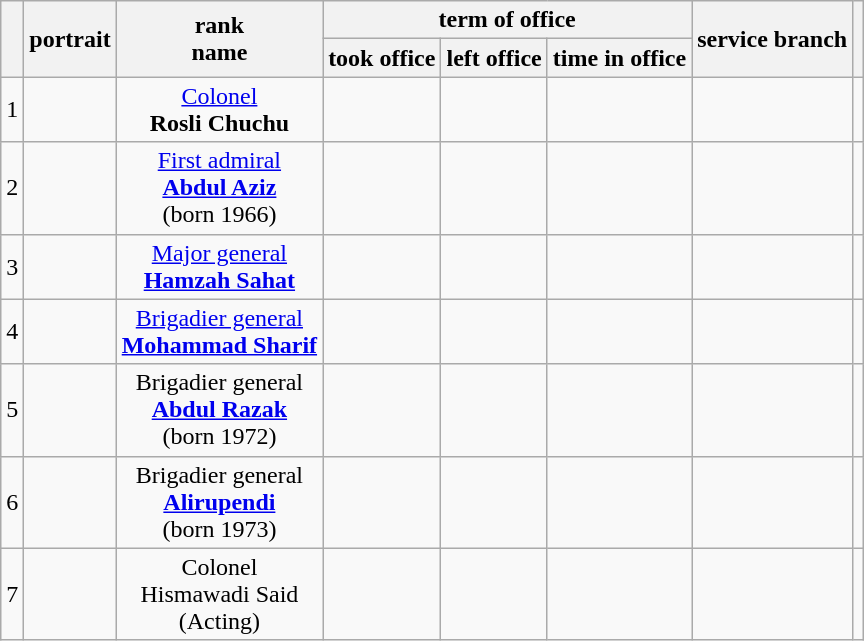<table class="wikitable sortable" style=text-align:center>
<tr>
<th rowspan=2></th>
<th rowspan=2>portrait</th>
<th rowspan=2>rank<br>name<br></th>
<th colspan=3>term of office</th>
<th rowspan=2>service branch</th>
<th rowspan=2></th>
</tr>
<tr>
<th>took office</th>
<th>left office</th>
<th>time in office</th>
</tr>
<tr>
<td>1</td>
<td></td>
<td><a href='#'>Colonel</a><br><strong>Rosli Chuchu</strong></td>
<td></td>
<td></td>
<td></td>
<td></td>
<td></td>
</tr>
<tr>
<td>2</td>
<td></td>
<td><a href='#'>First admiral</a><br><strong><a href='#'>Abdul Aziz</a></strong><br>(born 1966)</td>
<td></td>
<td></td>
<td></td>
<td></td>
<td></td>
</tr>
<tr>
<td>3</td>
<td></td>
<td><a href='#'>Major general</a><br><strong><a href='#'>Hamzah Sahat</a></strong></td>
<td></td>
<td></td>
<td></td>
<td></td>
<td></td>
</tr>
<tr>
<td>4</td>
<td></td>
<td><a href='#'>Brigadier general</a><br><strong><a href='#'>Mohammad Sharif</a></strong></td>
<td></td>
<td></td>
<td></td>
<td></td>
<td></td>
</tr>
<tr>
<td>5</td>
<td></td>
<td>Brigadier general<br><strong><a href='#'>Abdul Razak</a></strong><br>(born 1972)</td>
<td></td>
<td></td>
<td></td>
<td></td>
<td></td>
</tr>
<tr>
<td>6</td>
<td></td>
<td>Brigadier general<br><strong><a href='#'>Alirupendi</a></strong><br>(born 1973)</td>
<td></td>
<td></td>
<td></td>
<td></td>
<td></td>
</tr>
<tr>
<td>7</td>
<td></td>
<td>Colonel<br>Hismawadi Said<br>(Acting)</td>
<td></td>
<td></td>
<td></td>
<td></td>
<td></td>
</tr>
</table>
